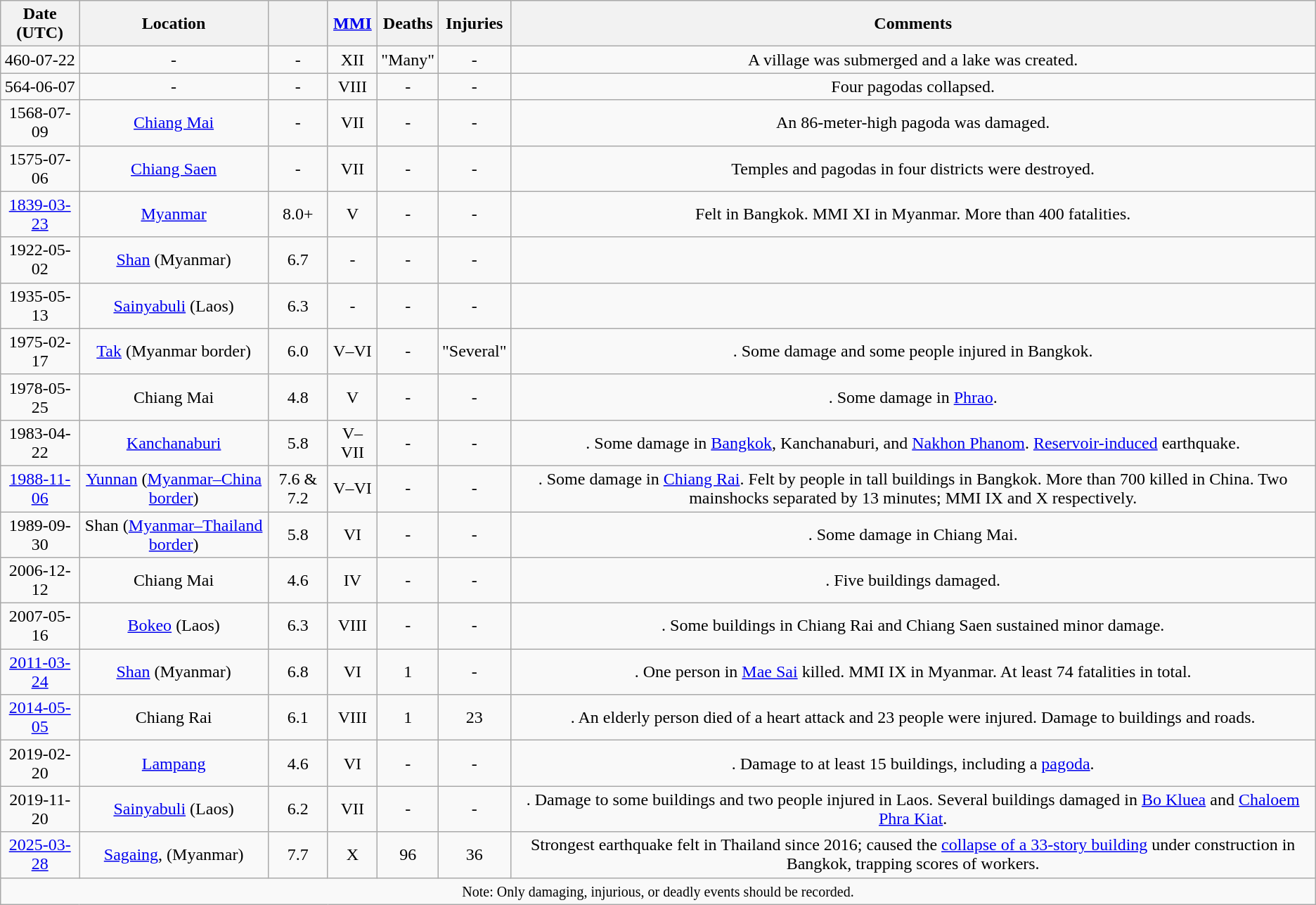<table class="wikitable sortable" style="text-align: center;">
<tr bgcolor="#ececec">
<th>Date (UTC)</th>
<th>Location</th>
<th></th>
<th><a href='#'>MMI</a></th>
<th>Deaths</th>
<th>Injuries</th>
<th>Comments</th>
</tr>
<tr>
<td>460-07-22</td>
<td>-</td>
<td>-</td>
<td>XII</td>
<td>"Many"</td>
<td>-</td>
<td>A village was submerged and a lake was created.</td>
</tr>
<tr>
<td>564-06-07</td>
<td>-</td>
<td>-</td>
<td>VIII</td>
<td>-</td>
<td>-</td>
<td>Four pagodas collapsed.</td>
</tr>
<tr>
<td>1568-07-09</td>
<td><a href='#'>Chiang Mai</a></td>
<td>-</td>
<td>VII</td>
<td>-</td>
<td>-</td>
<td>An 86-meter-high pagoda was damaged.</td>
</tr>
<tr>
<td>1575-07-06</td>
<td><a href='#'>Chiang Saen</a></td>
<td>-</td>
<td>VII</td>
<td>-</td>
<td>-</td>
<td>Temples and pagodas in four districts were destroyed.</td>
</tr>
<tr>
<td><a href='#'>1839-03-23</a></td>
<td><a href='#'>Myanmar</a></td>
<td>8.0+</td>
<td>V</td>
<td>-</td>
<td>-</td>
<td>Felt in Bangkok. MMI XI in Myanmar. More than 400 fatalities.</td>
</tr>
<tr>
<td>1922-05-02</td>
<td><a href='#'>Shan</a> (Myanmar)</td>
<td>6.7</td>
<td>-</td>
<td>-</td>
<td>-</td>
<td></td>
</tr>
<tr>
<td>1935-05-13</td>
<td><a href='#'>Sainyabuli</a> (Laos)</td>
<td>6.3</td>
<td>-</td>
<td>-</td>
<td>-</td>
<td></td>
</tr>
<tr>
<td>1975-02-17</td>
<td><a href='#'>Tak</a> (Myanmar border)</td>
<td>6.0</td>
<td>V–VI</td>
<td>-</td>
<td>"Several"</td>
<td>. Some damage and some people injured in Bangkok.</td>
</tr>
<tr>
<td>1978-05-25</td>
<td>Chiang Mai</td>
<td>4.8</td>
<td>V</td>
<td>-</td>
<td>-</td>
<td>. Some damage in <a href='#'>Phrao</a>.</td>
</tr>
<tr>
<td>1983-04-22</td>
<td><a href='#'>Kanchanaburi</a></td>
<td>5.8</td>
<td>V–VII</td>
<td>-</td>
<td>-</td>
<td>. Some damage in <a href='#'>Bangkok</a>, Kanchanaburi, and <a href='#'>Nakhon Phanom</a>. <a href='#'>Reservoir-induced</a> earthquake.</td>
</tr>
<tr>
<td><a href='#'>1988-11-06</a></td>
<td><a href='#'>Yunnan</a> (<a href='#'>Myanmar–China border</a>)</td>
<td>7.6 & 7.2</td>
<td>V–VI</td>
<td>-</td>
<td>-</td>
<td>. Some damage in <a href='#'>Chiang Rai</a>. Felt by people in tall buildings in Bangkok. More than 700 killed in China. Two mainshocks separated by 13 minutes; MMI IX and X respectively.</td>
</tr>
<tr>
<td>1989-09-30</td>
<td>Shan (<a href='#'>Myanmar–Thailand border</a>)</td>
<td>5.8</td>
<td>VI</td>
<td>-</td>
<td>-</td>
<td>. Some damage in Chiang Mai.</td>
</tr>
<tr>
<td>2006-12-12</td>
<td>Chiang Mai</td>
<td>4.6</td>
<td>IV</td>
<td>-</td>
<td>-</td>
<td>. Five buildings damaged.</td>
</tr>
<tr>
<td>2007-05-16</td>
<td><a href='#'>Bokeo</a> (Laos)</td>
<td>6.3</td>
<td>VIII</td>
<td>-</td>
<td>-</td>
<td>. Some buildings in Chiang Rai and Chiang Saen sustained minor damage.</td>
</tr>
<tr>
<td><a href='#'>2011-03-24</a></td>
<td><a href='#'>Shan</a> (Myanmar)</td>
<td>6.8</td>
<td>VI</td>
<td>1</td>
<td>-</td>
<td>. One person in <a href='#'>Mae Sai</a> killed. MMI IX in Myanmar. At least 74 fatalities in total.</td>
</tr>
<tr>
<td><a href='#'>2014-05-05</a></td>
<td>Chiang Rai</td>
<td>6.1</td>
<td>VIII</td>
<td>1</td>
<td>23</td>
<td>. An elderly person died of a heart attack and 23 people were injured. Damage to buildings and roads.</td>
</tr>
<tr>
<td>2019-02-20</td>
<td><a href='#'>Lampang</a></td>
<td>4.6</td>
<td>VI</td>
<td>-</td>
<td>-</td>
<td>. Damage to at least 15 buildings, including a <a href='#'>pagoda</a>.</td>
</tr>
<tr>
<td>2019-11-20</td>
<td><a href='#'>Sainyabuli</a> (Laos)</td>
<td>6.2</td>
<td>VII</td>
<td>-</td>
<td>-</td>
<td>. Damage to some buildings and two people injured in Laos. Several buildings damaged in <a href='#'>Bo Kluea</a> and <a href='#'>Chaloem Phra Kiat</a>.</td>
</tr>
<tr>
<td><a href='#'>2025-03-28</a></td>
<td><a href='#'>Sagaing</a>, (Myanmar)</td>
<td>7.7</td>
<td>X</td>
<td>96</td>
<td>36</td>
<td>Strongest earthquake felt in Thailand since 2016; caused the <a href='#'>collapse of a 33-story building</a> under construction in Bangkok, trapping scores of workers.</td>
</tr>
<tr class="sortbottom">
<td colspan="8"><small>Note: Only damaging, injurious, or deadly events should be recorded.</small></td>
</tr>
</table>
